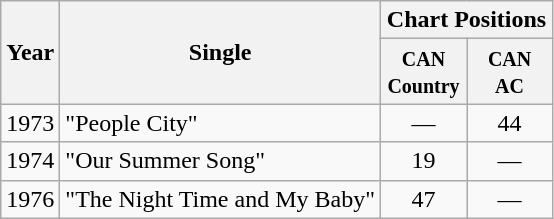<table class="wikitable">
<tr>
<th rowspan="2">Year</th>
<th rowspan="2">Single</th>
<th colspan="2">Chart Positions</th>
</tr>
<tr>
<th width="50"><small>CAN Country</small></th>
<th width="50"><small>CAN AC</small></th>
</tr>
<tr>
<td>1973</td>
<td>"People City"</td>
<td align="center">—</td>
<td align="center">44</td>
</tr>
<tr>
<td>1974</td>
<td>"Our Summer Song"</td>
<td align="center">19</td>
<td align="center">—</td>
</tr>
<tr>
<td>1976</td>
<td>"The Night Time and My Baby"</td>
<td align="center">47</td>
<td align="center">—</td>
</tr>
</table>
